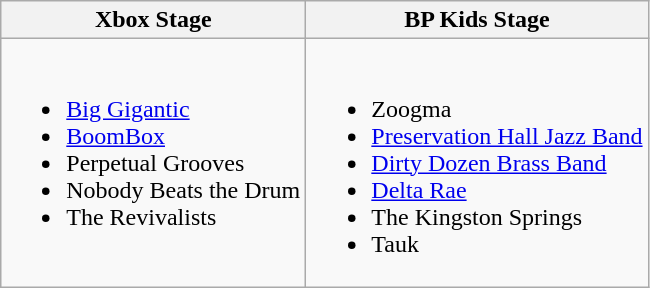<table class="wikitable">
<tr>
<th>Xbox Stage</th>
<th>BP Kids Stage</th>
</tr>
<tr valign="top">
<td><br><ul><li><a href='#'>Big Gigantic</a></li><li><a href='#'>BoomBox</a></li><li>Perpetual Grooves</li><li>Nobody Beats the Drum</li><li>The Revivalists</li></ul></td>
<td><br><ul><li>Zoogma</li><li><a href='#'>Preservation Hall Jazz Band</a></li><li><a href='#'>Dirty Dozen Brass Band</a></li><li><a href='#'>Delta Rae</a></li><li>The Kingston Springs</li><li>Tauk</li></ul></td>
</tr>
</table>
